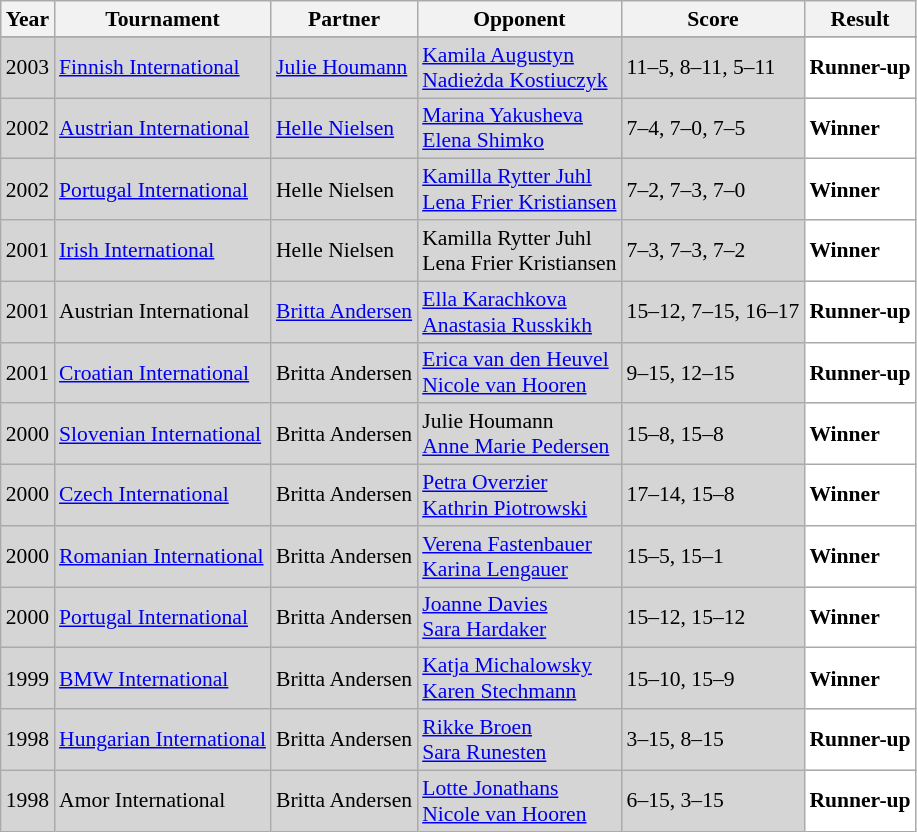<table class="sortable wikitable" style="font-size: 90%;">
<tr>
<th>Year</th>
<th>Tournament</th>
<th>Partner</th>
<th>Opponent</th>
<th>Score</th>
<th>Result</th>
</tr>
<tr>
</tr>
<tr style="background:#D5D5D5">
<td align="center">2003</td>
<td align="left"><a href='#'>Finnish International</a></td>
<td align="left"> <a href='#'>Julie Houmann</a></td>
<td align="left"> <a href='#'>Kamila Augustyn</a> <br>  <a href='#'>Nadieżda Kostiuczyk</a></td>
<td align="left">11–5, 8–11, 5–11</td>
<td style="text-align:left; background:white"> <strong>Runner-up</strong></td>
</tr>
<tr style="background:#D5D5D5">
<td align="center">2002</td>
<td align="left"><a href='#'>Austrian International</a></td>
<td align="left"> <a href='#'>Helle Nielsen</a></td>
<td align="left"> <a href='#'>Marina Yakusheva</a><br> <a href='#'>Elena Shimko</a></td>
<td align="left">7–4, 7–0, 7–5</td>
<td style="text-align:left; background:white"> <strong>Winner</strong></td>
</tr>
<tr style="background:#D5D5D5">
<td align="center">2002</td>
<td align="left"><a href='#'>Portugal International</a></td>
<td align="left"> Helle Nielsen</td>
<td align="left"> <a href='#'>Kamilla Rytter Juhl</a><br> <a href='#'>Lena Frier Kristiansen</a></td>
<td align="left">7–2, 7–3, 7–0</td>
<td style="text-align:left; background:white"> <strong>Winner</strong></td>
</tr>
<tr style="background:#D5D5D5">
<td align="center">2001</td>
<td align="left"><a href='#'>Irish International</a></td>
<td align="left"> Helle Nielsen</td>
<td align="left"> Kamilla Rytter Juhl<br> Lena Frier Kristiansen</td>
<td align="left">7–3, 7–3, 7–2</td>
<td style="text-align:left; background:white"> <strong>Winner</strong></td>
</tr>
<tr style="background:#D5D5D5">
<td align="center">2001</td>
<td align="left">Austrian International</td>
<td align="left"> <a href='#'>Britta Andersen</a></td>
<td align="left"> <a href='#'>Ella Karachkova</a><br> <a href='#'>Anastasia Russkikh</a></td>
<td align="left">15–12, 7–15, 16–17</td>
<td style="text-align:left; background:white"> <strong>Runner-up</strong></td>
</tr>
<tr style="background:#D5D5D5">
<td align="center">2001</td>
<td align="left"><a href='#'>Croatian International</a></td>
<td align="left"> Britta Andersen</td>
<td align="left"> <a href='#'>Erica van den Heuvel</a><br> <a href='#'>Nicole van Hooren</a></td>
<td align="left">9–15, 12–15</td>
<td style="text-align:left; background:white"> <strong>Runner-up</strong></td>
</tr>
<tr style="background:#D5D5D5">
<td align="center">2000</td>
<td align="left"><a href='#'>Slovenian International</a></td>
<td align="left"> Britta Andersen</td>
<td align="left"> Julie Houmann<br> <a href='#'>Anne Marie Pedersen</a></td>
<td align="left">15–8, 15–8</td>
<td style="text-align:left; background:white"> <strong>Winner</strong></td>
</tr>
<tr style="background:#D5D5D5">
<td align="center">2000</td>
<td align="left"><a href='#'>Czech International</a></td>
<td align="left"> Britta Andersen</td>
<td align="left"> <a href='#'>Petra Overzier</a><br> <a href='#'>Kathrin Piotrowski</a></td>
<td align="left">17–14, 15–8</td>
<td style="text-align:left; background:white"> <strong>Winner</strong></td>
</tr>
<tr style="background:#D5D5D5">
<td align="center">2000</td>
<td align="left"><a href='#'>Romanian International</a></td>
<td align="left"> Britta Andersen</td>
<td align="left"> <a href='#'>Verena Fastenbauer</a><br> <a href='#'>Karina Lengauer</a></td>
<td align="left">15–5, 15–1</td>
<td style="text-align:left; background:white"> <strong>Winner</strong></td>
</tr>
<tr style="background:#D5D5D5">
<td align="center">2000</td>
<td align="left"><a href='#'>Portugal International</a></td>
<td align="left"> Britta Andersen</td>
<td align="left"> <a href='#'>Joanne Davies</a><br> <a href='#'>Sara Hardaker</a></td>
<td align="left">15–12, 15–12</td>
<td style="text-align:left; background:white"> <strong>Winner</strong></td>
</tr>
<tr style="background:#D5D5D5">
<td align="center">1999</td>
<td align="left"><a href='#'>BMW International</a></td>
<td align="left"> Britta Andersen</td>
<td align="left"> <a href='#'>Katja Michalowsky</a><br> <a href='#'>Karen Stechmann</a></td>
<td align="left">15–10, 15–9</td>
<td style="text-align:left; background:white"> <strong>Winner</strong></td>
</tr>
<tr style="background:#D5D5D5">
<td align="center">1998</td>
<td align="left"><a href='#'>Hungarian International</a></td>
<td align="left"> Britta Andersen</td>
<td align="left"> <a href='#'>Rikke Broen</a><br> <a href='#'>Sara Runesten</a></td>
<td align="left">3–15, 8–15</td>
<td style="text-align:left; background:white"> <strong>Runner-up</strong></td>
</tr>
<tr style="background:#D5D5D5">
<td align="center">1998</td>
<td align="left">Amor International</td>
<td align="left"> Britta Andersen</td>
<td align="left"> <a href='#'>Lotte Jonathans</a><br> <a href='#'>Nicole van Hooren</a></td>
<td align="left">6–15, 3–15</td>
<td style="text-align:left; background:white"> <strong>Runner-up</strong></td>
</tr>
</table>
